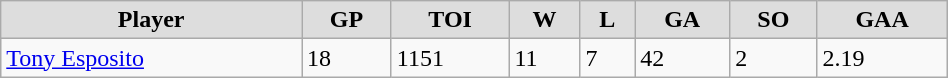<table class="wikitable" width="50%">
<tr align="center"  bgcolor="#dddddd">
<td><strong>Player</strong></td>
<td><strong>GP</strong></td>
<td><strong>TOI</strong></td>
<td><strong>W</strong></td>
<td><strong>L</strong></td>
<td><strong>GA</strong></td>
<td><strong>SO</strong></td>
<td><strong>GAA</strong></td>
</tr>
<tr>
<td><a href='#'>Tony Esposito</a></td>
<td>18</td>
<td>1151</td>
<td>11</td>
<td>7</td>
<td>42</td>
<td>2</td>
<td>2.19</td>
</tr>
</table>
